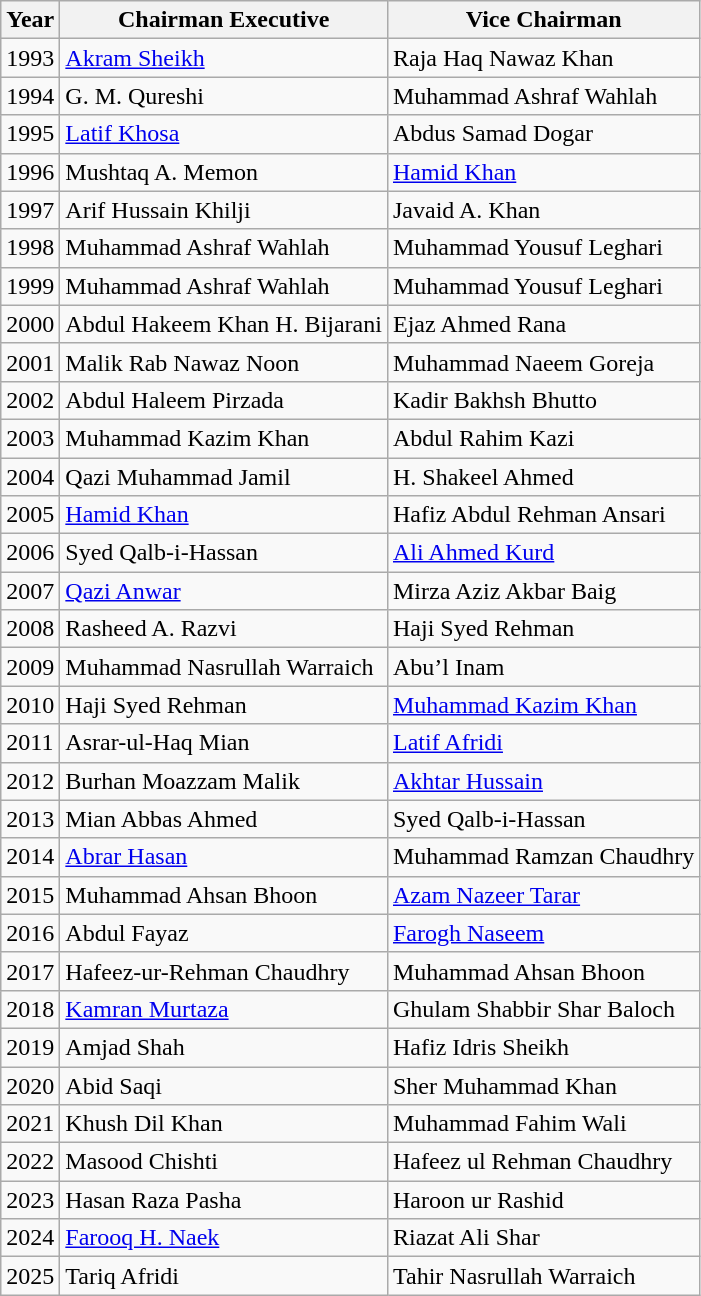<table class="wikitable">
<tr>
<th align=center>Year</th>
<th align=center>Chairman Executive</th>
<th align=center>Vice Chairman</th>
</tr>
<tr>
<td>1993</td>
<td><a href='#'>Akram Sheikh</a></td>
<td>Raja Haq Nawaz Khan</td>
</tr>
<tr>
<td>1994</td>
<td>G. M. Qureshi</td>
<td>Muhammad Ashraf Wahlah</td>
</tr>
<tr>
<td>1995</td>
<td><a href='#'>Latif Khosa</a></td>
<td>Abdus Samad Dogar</td>
</tr>
<tr>
<td>1996</td>
<td>Mushtaq A. Memon</td>
<td><a href='#'>Hamid Khan</a></td>
</tr>
<tr>
<td>1997</td>
<td>Arif Hussain Khilji</td>
<td>Javaid A. Khan</td>
</tr>
<tr>
<td>1998</td>
<td>Muhammad Ashraf Wahlah</td>
<td>Muhammad Yousuf Leghari</td>
</tr>
<tr>
<td>1999</td>
<td>Muhammad Ashraf Wahlah</td>
<td>Muhammad Yousuf Leghari</td>
</tr>
<tr>
<td>2000</td>
<td>Abdul Hakeem Khan H. Bijarani</td>
<td>Ejaz Ahmed Rana</td>
</tr>
<tr>
<td>2001</td>
<td>Malik Rab Nawaz Noon</td>
<td>Muhammad Naeem Goreja</td>
</tr>
<tr>
<td>2002</td>
<td>Abdul Haleem Pirzada</td>
<td>Kadir Bakhsh Bhutto</td>
</tr>
<tr>
<td>2003</td>
<td>Muhammad Kazim Khan</td>
<td>Abdul Rahim Kazi</td>
</tr>
<tr>
<td>2004</td>
<td>Qazi Muhammad Jamil</td>
<td>H. Shakeel Ahmed</td>
</tr>
<tr>
<td>2005</td>
<td><a href='#'>Hamid Khan</a></td>
<td>Hafiz Abdul Rehman Ansari</td>
</tr>
<tr>
<td>2006</td>
<td>Syed Qalb-i-Hassan</td>
<td><a href='#'>Ali Ahmed Kurd</a></td>
</tr>
<tr>
<td>2007</td>
<td><a href='#'>Qazi Anwar</a></td>
<td>Mirza Aziz Akbar Baig</td>
</tr>
<tr>
<td>2008</td>
<td>Rasheed A. Razvi</td>
<td>Haji Syed Rehman</td>
</tr>
<tr>
<td>2009</td>
<td>Muhammad Nasrullah Warraich</td>
<td>Abu’l Inam</td>
</tr>
<tr>
<td>2010</td>
<td>Haji Syed Rehman</td>
<td><a href='#'>Muhammad Kazim Khan</a></td>
</tr>
<tr>
<td>2011</td>
<td>Asrar-ul-Haq Mian</td>
<td><a href='#'>Latif Afridi</a></td>
</tr>
<tr>
<td>2012</td>
<td>Burhan Moazzam Malik</td>
<td><a href='#'>Akhtar Hussain</a></td>
</tr>
<tr>
<td>2013</td>
<td>Mian Abbas Ahmed</td>
<td>Syed Qalb-i-Hassan</td>
</tr>
<tr>
<td>2014</td>
<td><a href='#'>Abrar Hasan</a></td>
<td>Muhammad Ramzan Chaudhry</td>
</tr>
<tr>
<td>2015</td>
<td>Muhammad Ahsan Bhoon</td>
<td><a href='#'>Azam Nazeer Tarar</a></td>
</tr>
<tr>
<td>2016</td>
<td>Abdul Fayaz</td>
<td><a href='#'>Farogh Naseem</a></td>
</tr>
<tr>
<td>2017</td>
<td>Hafeez-ur-Rehman Chaudhry</td>
<td>Muhammad Ahsan Bhoon</td>
</tr>
<tr>
<td>2018</td>
<td><a href='#'>Kamran Murtaza</a></td>
<td>Ghulam Shabbir Shar Baloch</td>
</tr>
<tr>
<td>2019</td>
<td>Amjad Shah</td>
<td>Hafiz Idris Sheikh</td>
</tr>
<tr>
<td>2020</td>
<td>Abid Saqi</td>
<td>Sher Muhammad Khan</td>
</tr>
<tr>
<td>2021</td>
<td>Khush Dil Khan</td>
<td>Muhammad Fahim Wali</td>
</tr>
<tr>
<td>2022</td>
<td>Masood Chishti</td>
<td>Hafeez ul Rehman Chaudhry</td>
</tr>
<tr>
<td>2023</td>
<td>Hasan Raza Pasha</td>
<td>Haroon ur Rashid</td>
</tr>
<tr>
<td>2024</td>
<td><a href='#'>Farooq H. Naek</a></td>
<td>Riazat Ali Shar</td>
</tr>
<tr>
<td>2025</td>
<td>Tariq Afridi</td>
<td>Tahir Nasrullah Warraich</td>
</tr>
</table>
